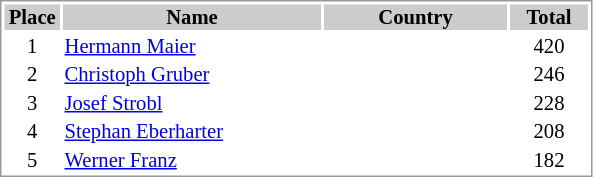<table border="0" style="border: 1px solid #999; background-color:#FFFFFF; text-align:left; font-size:86%; line-height:15px;">
<tr align="center" bgcolor="#CCCCCC">
<th width=35>Place</th>
<th width=170>Name</th>
<th width=120>Country</th>
<th width=50>Total</th>
</tr>
<tr>
<td align=center>1</td>
<td><a href='#'>Hermann Maier</a></td>
<td></td>
<td align=center>420</td>
</tr>
<tr>
<td align=center>2</td>
<td><a href='#'>Christoph Gruber</a></td>
<td></td>
<td align=center>246</td>
</tr>
<tr>
<td align=center>3</td>
<td><a href='#'>Josef Strobl</a></td>
<td></td>
<td align=center>228</td>
</tr>
<tr>
<td align=center>4</td>
<td><a href='#'>Stephan Eberharter</a></td>
<td></td>
<td align=center>208</td>
</tr>
<tr>
<td align=center>5</td>
<td><a href='#'>Werner Franz</a></td>
<td></td>
<td align=center>182</td>
</tr>
</table>
